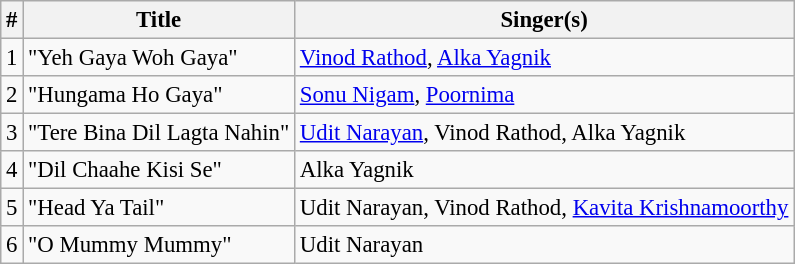<table class="wikitable" style="font-size:95%;">
<tr>
<th>#</th>
<th>Title</th>
<th>Singer(s)</th>
</tr>
<tr>
<td>1</td>
<td>"Yeh Gaya Woh Gaya"</td>
<td><a href='#'>Vinod Rathod</a>, <a href='#'>Alka Yagnik</a></td>
</tr>
<tr>
<td>2</td>
<td>"Hungama Ho Gaya"</td>
<td><a href='#'>Sonu Nigam</a>, <a href='#'>Poornima</a></td>
</tr>
<tr>
<td>3</td>
<td>"Tere Bina Dil Lagta Nahin"</td>
<td><a href='#'>Udit Narayan</a>, Vinod Rathod, Alka Yagnik</td>
</tr>
<tr>
<td>4</td>
<td>"Dil Chaahe Kisi Se"</td>
<td>Alka Yagnik</td>
</tr>
<tr>
<td>5</td>
<td>"Head Ya Tail"</td>
<td>Udit Narayan, Vinod Rathod, <a href='#'>Kavita Krishnamoorthy</a></td>
</tr>
<tr>
<td>6</td>
<td>"O Mummy Mummy"</td>
<td>Udit Narayan</td>
</tr>
</table>
